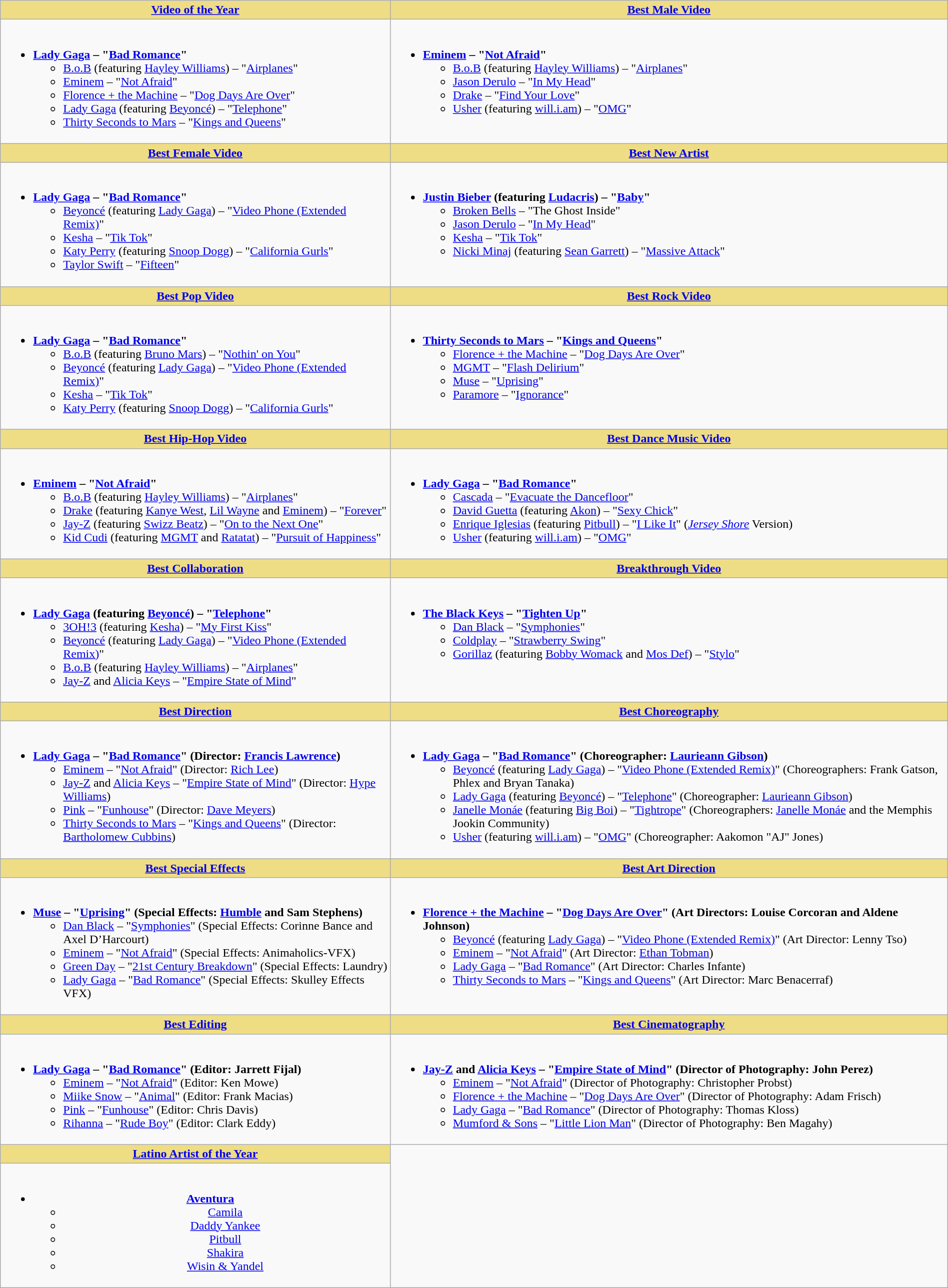<table class=wikitable style="width:100%">
<tr>
<th style="background:#EEDD85; width=50%"><a href='#'>Video of the Year</a></th>
<th style="background:#EEDD85; width=50%"><a href='#'>Best Male Video</a></th>
</tr>
<tr>
<td valign="top"><br><ul><li><strong><a href='#'>Lady Gaga</a> – "<a href='#'>Bad Romance</a>"</strong><ul><li><a href='#'>B.o.B</a> (featuring <a href='#'>Hayley Williams</a>) – "<a href='#'>Airplanes</a>"</li><li><a href='#'>Eminem</a> – "<a href='#'>Not Afraid</a>"</li><li><a href='#'>Florence + the Machine</a> – "<a href='#'>Dog Days Are Over</a>"</li><li><a href='#'>Lady Gaga</a> (featuring <a href='#'>Beyoncé</a>) – "<a href='#'>Telephone</a>"</li><li><a href='#'>Thirty Seconds to Mars</a> – "<a href='#'>Kings and Queens</a>"</li></ul></li></ul></td>
<td valign="top"><br><ul><li><strong><a href='#'>Eminem</a> – "<a href='#'>Not Afraid</a>"</strong><ul><li><a href='#'>B.o.B</a> (featuring <a href='#'>Hayley Williams</a>) – "<a href='#'>Airplanes</a>"</li><li><a href='#'>Jason Derulo</a> – "<a href='#'>In My Head</a>"</li><li><a href='#'>Drake</a> – "<a href='#'>Find Your Love</a>"</li><li><a href='#'>Usher</a> (featuring <a href='#'>will.i.am</a>) – "<a href='#'>OMG</a>"</li></ul></li></ul></td>
</tr>
<tr>
<th style="background:#EEDD85; width=50%"><a href='#'>Best Female Video</a></th>
<th style="background:#EEDD85; width=50%"><a href='#'>Best New Artist</a></th>
</tr>
<tr>
<td valign="top"><br><ul><li><strong><a href='#'>Lady Gaga</a> – "<a href='#'>Bad Romance</a>"</strong><ul><li><a href='#'>Beyoncé</a> (featuring <a href='#'>Lady Gaga</a>) – "<a href='#'>Video Phone (Extended Remix)</a>"</li><li><a href='#'>Kesha</a> – "<a href='#'>Tik Tok</a>"</li><li><a href='#'>Katy Perry</a> (featuring <a href='#'>Snoop Dogg</a>) – "<a href='#'>California Gurls</a>"</li><li><a href='#'>Taylor Swift</a> – "<a href='#'>Fifteen</a>"</li></ul></li></ul></td>
<td valign="top"><br><ul><li><strong><a href='#'>Justin Bieber</a> (featuring <a href='#'>Ludacris</a>) – "<a href='#'>Baby</a>"</strong><ul><li><a href='#'>Broken Bells</a> – "The Ghost Inside"</li><li><a href='#'>Jason Derulo</a> – "<a href='#'>In My Head</a>"</li><li><a href='#'>Kesha</a> – "<a href='#'>Tik Tok</a>"</li><li><a href='#'>Nicki Minaj</a> (featuring <a href='#'>Sean Garrett</a>) – "<a href='#'>Massive Attack</a>"</li></ul></li></ul></td>
</tr>
<tr>
<th style="background:#EEDD85; width=50%"><a href='#'>Best Pop Video</a></th>
<th style="background:#EEDD85; width=50%"><a href='#'>Best Rock Video</a></th>
</tr>
<tr>
<td valign="top"><br><ul><li><strong><a href='#'>Lady Gaga</a> – "<a href='#'>Bad Romance</a>"</strong><ul><li><a href='#'>B.o.B</a> (featuring <a href='#'>Bruno Mars</a>) – "<a href='#'>Nothin' on You</a>"</li><li><a href='#'>Beyoncé</a> (featuring <a href='#'>Lady Gaga</a>) – "<a href='#'>Video Phone (Extended Remix)</a>"</li><li><a href='#'>Kesha</a> – "<a href='#'>Tik Tok</a>"</li><li><a href='#'>Katy Perry</a> (featuring <a href='#'>Snoop Dogg</a>) – "<a href='#'>California Gurls</a>"</li></ul></li></ul></td>
<td valign="top"><br><ul><li><strong><a href='#'>Thirty Seconds to Mars</a> – "<a href='#'>Kings and Queens</a>"</strong><ul><li><a href='#'>Florence + the Machine</a> – "<a href='#'>Dog Days Are Over</a>"</li><li><a href='#'>MGMT</a> – "<a href='#'>Flash Delirium</a>"</li><li><a href='#'>Muse</a> – "<a href='#'>Uprising</a>"</li><li><a href='#'>Paramore</a> – "<a href='#'>Ignorance</a>"</li></ul></li></ul></td>
</tr>
<tr>
<th style="background:#EEDD85; width=50%"><a href='#'>Best Hip-Hop Video</a></th>
<th style="background:#EEDD85; width=50%"><a href='#'>Best Dance Music Video</a></th>
</tr>
<tr>
<td valign="top"><br><ul><li><strong><a href='#'>Eminem</a> – "<a href='#'>Not Afraid</a>"</strong><ul><li><a href='#'>B.o.B</a> (featuring <a href='#'>Hayley Williams</a>) – "<a href='#'>Airplanes</a>"</li><li><a href='#'>Drake</a> (featuring <a href='#'>Kanye West</a>, <a href='#'>Lil Wayne</a> and <a href='#'>Eminem</a>) – "<a href='#'>Forever</a>"</li><li><a href='#'>Jay-Z</a> (featuring <a href='#'>Swizz Beatz</a>) – "<a href='#'>On to the Next One</a>"</li><li><a href='#'>Kid Cudi</a> (featuring <a href='#'>MGMT</a> and <a href='#'>Ratatat</a>) – "<a href='#'>Pursuit of Happiness</a>"</li></ul></li></ul></td>
<td valign="top"><br><ul><li><strong><a href='#'>Lady Gaga</a> – "<a href='#'>Bad Romance</a>"</strong><ul><li><a href='#'>Cascada</a> – "<a href='#'>Evacuate the Dancefloor</a>"</li><li><a href='#'>David Guetta</a> (featuring <a href='#'>Akon</a>) – "<a href='#'>Sexy Chick</a>"</li><li><a href='#'>Enrique Iglesias</a> (featuring <a href='#'>Pitbull</a>) – "<a href='#'>I Like It</a>" (<em><a href='#'>Jersey Shore</a></em> Version)</li><li><a href='#'>Usher</a> (featuring <a href='#'>will.i.am</a>) – "<a href='#'>OMG</a>"</li></ul></li></ul></td>
</tr>
<tr>
<th style="background:#EEDD85; width=50%"><a href='#'>Best Collaboration</a></th>
<th style="background:#EEDD85; width=50%"><a href='#'>Breakthrough Video</a></th>
</tr>
<tr>
<td valign="top"><br><ul><li><strong> <a href='#'>Lady Gaga</a> (featuring <a href='#'>Beyoncé</a>) – "<a href='#'>Telephone</a>"</strong><ul><li><a href='#'>3OH!3</a> (featuring <a href='#'>Kesha</a>) – "<a href='#'>My First Kiss</a>"</li><li><a href='#'>Beyoncé</a> (featuring <a href='#'>Lady Gaga</a>) – "<a href='#'>Video Phone (Extended Remix)</a>"</li><li><a href='#'>B.o.B</a> (featuring <a href='#'>Hayley Williams</a>) – "<a href='#'>Airplanes</a>"</li><li><a href='#'>Jay-Z</a> and <a href='#'>Alicia Keys</a> – "<a href='#'>Empire State of Mind</a>"</li></ul></li></ul></td>
<td valign="top"><br><ul><li><strong><a href='#'>The Black Keys</a> – "<a href='#'>Tighten Up</a>"</strong><ul><li><a href='#'>Dan Black</a> – "<a href='#'>Symphonies</a>"</li><li><a href='#'>Coldplay</a> – "<a href='#'>Strawberry Swing</a>"</li><li><a href='#'>Gorillaz</a> (featuring <a href='#'>Bobby Womack</a> and <a href='#'>Mos Def</a>) – "<a href='#'>Stylo</a>"</li></ul></li></ul></td>
</tr>
<tr>
<th style="background:#EEDD85; width=50%"><a href='#'>Best Direction</a></th>
<th style="background:#EEDD85; width=50%"><a href='#'>Best Choreography</a></th>
</tr>
<tr>
<td valign="top"><br><ul><li><strong><a href='#'>Lady Gaga</a> – "<a href='#'>Bad Romance</a>" (Director: <a href='#'>Francis Lawrence</a>)</strong><ul><li><a href='#'>Eminem</a> – "<a href='#'>Not Afraid</a>" (Director: <a href='#'>Rich Lee</a>)</li><li><a href='#'>Jay-Z</a> and <a href='#'>Alicia Keys</a> – "<a href='#'>Empire State of Mind</a>" (Director: <a href='#'>Hype Williams</a>)</li><li><a href='#'>Pink</a> – "<a href='#'>Funhouse</a>" (Director: <a href='#'>Dave Meyers</a>)</li><li><a href='#'>Thirty Seconds to Mars</a> – "<a href='#'>Kings and Queens</a>" (Director: <a href='#'>Bartholomew Cubbins</a>)</li></ul></li></ul></td>
<td valign="top"><br><ul><li><strong><a href='#'>Lady Gaga</a> – "<a href='#'>Bad Romance</a>" (Choreographer: <a href='#'>Laurieann Gibson</a>)</strong><ul><li><a href='#'>Beyoncé</a> (featuring <a href='#'>Lady Gaga</a>) – "<a href='#'>Video Phone (Extended Remix)</a>" (Choreographers: Frank Gatson, Phlex and Bryan Tanaka)</li><li><a href='#'>Lady Gaga</a> (featuring <a href='#'>Beyoncé</a>) – "<a href='#'>Telephone</a>" (Choreographer: <a href='#'>Laurieann Gibson</a>)</li><li><a href='#'>Janelle Monáe</a> (featuring <a href='#'>Big Boi</a>) – "<a href='#'>Tightrope</a>" (Choreographers: <a href='#'>Janelle Monáe</a> and the Memphis Jookin Community)</li><li><a href='#'>Usher</a> (featuring <a href='#'>will.i.am</a>) – "<a href='#'>OMG</a>" (Choreographer: Aakomon "AJ" Jones)</li></ul></li></ul></td>
</tr>
<tr>
<th style="background:#EEDD85; width=50%"><a href='#'>Best Special Effects</a></th>
<th style="background:#EEDD85; width=50%"><a href='#'>Best Art Direction</a></th>
</tr>
<tr>
<td valign="top"><br><ul><li><strong><a href='#'>Muse</a> – "<a href='#'>Uprising</a>" (Special Effects: <a href='#'>Humble</a> and Sam Stephens)</strong><ul><li><a href='#'>Dan Black</a> – "<a href='#'>Symphonies</a>" (Special Effects: Corinne Bance and Axel D’Harcourt)</li><li><a href='#'>Eminem</a> – "<a href='#'>Not Afraid</a>" (Special Effects: Animaholics-VFX)</li><li><a href='#'>Green Day</a> – "<a href='#'>21st Century Breakdown</a>" (Special Effects: Laundry)</li><li><a href='#'>Lady Gaga</a> – "<a href='#'>Bad Romance</a>" (Special Effects: Skulley Effects VFX)</li></ul></li></ul></td>
<td valign="top"><br><ul><li><strong><a href='#'>Florence + the Machine</a> – "<a href='#'>Dog Days Are Over</a>" (Art Directors: Louise Corcoran and Aldene Johnson)</strong><ul><li><a href='#'>Beyoncé</a> (featuring <a href='#'>Lady Gaga</a>) – "<a href='#'>Video Phone (Extended Remix)</a>" (Art Director: Lenny Tso)</li><li><a href='#'>Eminem</a> – "<a href='#'>Not Afraid</a>" (Art Director: <a href='#'>Ethan Tobman</a>)</li><li><a href='#'>Lady Gaga</a> – "<a href='#'>Bad Romance</a>" (Art Director: Charles Infante)</li><li><a href='#'>Thirty Seconds to Mars</a> – "<a href='#'>Kings and Queens</a>" (Art Director: Marc Benacerraf)</li></ul></li></ul></td>
</tr>
<tr>
<th style="background:#EEDD82; width=50%"><a href='#'>Best Editing</a></th>
<th style="background:#EEDD85; width=50%"><a href='#'>Best Cinematography</a></th>
</tr>
<tr>
<td valign="top"><br><ul><li><strong><a href='#'>Lady Gaga</a> – "<a href='#'>Bad Romance</a>" (Editor: Jarrett Fijal)</strong><ul><li><a href='#'>Eminem</a> – "<a href='#'>Not Afraid</a>" (Editor: Ken Mowe)</li><li><a href='#'>Miike Snow</a> – "<a href='#'>Animal</a>" (Editor: Frank Macias)</li><li><a href='#'>Pink</a> – "<a href='#'>Funhouse</a>" (Editor: Chris Davis)</li><li><a href='#'>Rihanna</a> – "<a href='#'>Rude Boy</a>" (Editor: Clark Eddy)</li></ul></li></ul></td>
<td valign="top"><br><ul><li><strong><a href='#'>Jay-Z</a> and <a href='#'>Alicia Keys</a> – "<a href='#'>Empire State of Mind</a>" (Director of Photography: John Perez)</strong><ul><li><a href='#'>Eminem</a> – "<a href='#'>Not Afraid</a>" (Director of Photography: Christopher Probst)</li><li><a href='#'>Florence + the Machine</a> – "<a href='#'>Dog Days Are Over</a>" (Director of Photography: Adam Frisch)</li><li><a href='#'>Lady Gaga</a> – "<a href='#'>Bad Romance</a>" (Director of Photography: Thomas Kloss)</li><li><a href='#'>Mumford & Sons</a> – "<a href='#'>Little Lion Man</a>" (Director of Photography: Ben Magahy)</li></ul></li></ul></td>
</tr>
<tr>
<th style="background:#EEDD82; width=50%"><a href='#'>Latino Artist of the Year</a></th>
</tr>
<tr>
<td scope="row" style="text-align: center;"><br><ul><li><strong><a href='#'>Aventura</a></strong><ul><li><a href='#'>Camila</a></li><li><a href='#'>Daddy Yankee</a></li><li><a href='#'>Pitbull</a></li><li><a href='#'>Shakira</a></li><li><a href='#'>Wisin & Yandel</a></li></ul></li></ul></td>
</tr>
</table>
